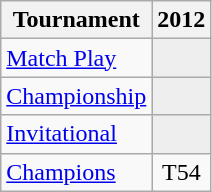<table class="wikitable" style="text-align:center;">
<tr>
<th>Tournament</th>
<th>2012</th>
</tr>
<tr>
<td align="left"><a href='#'>Match Play</a></td>
<td style="background:#eeeeee;"></td>
</tr>
<tr>
<td align="left"><a href='#'>Championship</a></td>
<td style="background:#eeeeee;"></td>
</tr>
<tr>
<td align="left"><a href='#'>Invitational</a></td>
<td style="background:#eeeeee;"></td>
</tr>
<tr>
<td align="left"><a href='#'>Champions</a></td>
<td>T54</td>
</tr>
</table>
